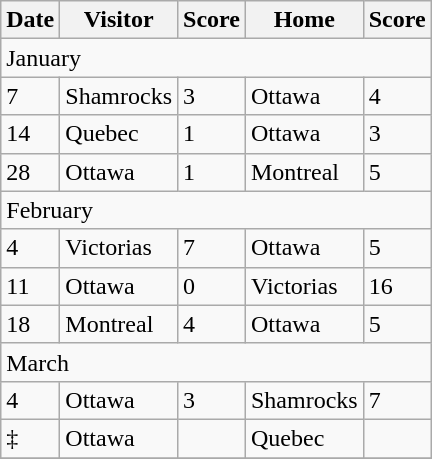<table class="wikitable">
<tr>
<th>Date</th>
<th>Visitor</th>
<th>Score</th>
<th>Home</th>
<th>Score</th>
</tr>
<tr>
<td colspan="5">January</td>
</tr>
<tr>
<td>7</td>
<td>Shamrocks</td>
<td>3</td>
<td>Ottawa</td>
<td>4</td>
</tr>
<tr>
<td>14</td>
<td>Quebec</td>
<td>1</td>
<td>Ottawa</td>
<td>3</td>
</tr>
<tr>
<td>28</td>
<td>Ottawa</td>
<td>1</td>
<td>Montreal</td>
<td>5</td>
</tr>
<tr>
<td colspan="5">February</td>
</tr>
<tr>
<td>4</td>
<td>Victorias</td>
<td>7</td>
<td>Ottawa</td>
<td>5</td>
</tr>
<tr>
<td>11</td>
<td>Ottawa</td>
<td>0</td>
<td>Victorias</td>
<td>16</td>
</tr>
<tr>
<td>18</td>
<td>Montreal</td>
<td>4</td>
<td>Ottawa</td>
<td>5</td>
</tr>
<tr>
<td colspan="5">March</td>
</tr>
<tr>
<td>4</td>
<td>Ottawa</td>
<td>3</td>
<td>Shamrocks</td>
<td>7</td>
</tr>
<tr>
<td>‡</td>
<td>Ottawa</td>
<td></td>
<td>Quebec</td>
<td></td>
</tr>
<tr>
</tr>
</table>
